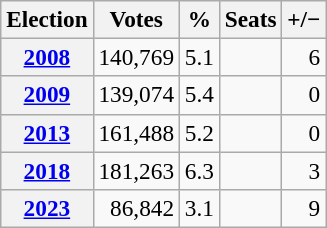<table class="wikitable" style="font-size:97%; text-align:right;">
<tr>
<th>Election</th>
<th>Votes</th>
<th>%</th>
<th>Seats</th>
<th>+/−</th>
</tr>
<tr>
<th><strong><a href='#'>2008</a></strong></th>
<td>140,769</td>
<td>5.1</td>
<td></td>
<td> 6</td>
</tr>
<tr>
<th><strong><a href='#'>2009</a></strong></th>
<td>139,074</td>
<td>5.4</td>
<td></td>
<td> 0</td>
</tr>
<tr>
<th><strong><a href='#'>2013</a></strong></th>
<td>161,488</td>
<td>5.2</td>
<td></td>
<td> 0</td>
</tr>
<tr>
<th><strong><a href='#'>2018</a></strong></th>
<td>181,263</td>
<td>6.3</td>
<td></td>
<td> 3</td>
</tr>
<tr>
<th><strong><a href='#'>2023</a></strong></th>
<td>86,842</td>
<td>3.1</td>
<td></td>
<td> 9</td>
</tr>
</table>
